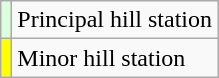<table class="wikitable sortable plainrowheaders">
<tr>
<td class=row style="background-color:#DDFFDD"></td>
<td>Principal hill station</td>
</tr>
<tr>
<td class=row style="background-color:#ffff00"></td>
<td>Minor hill station</td>
</tr>
</table>
